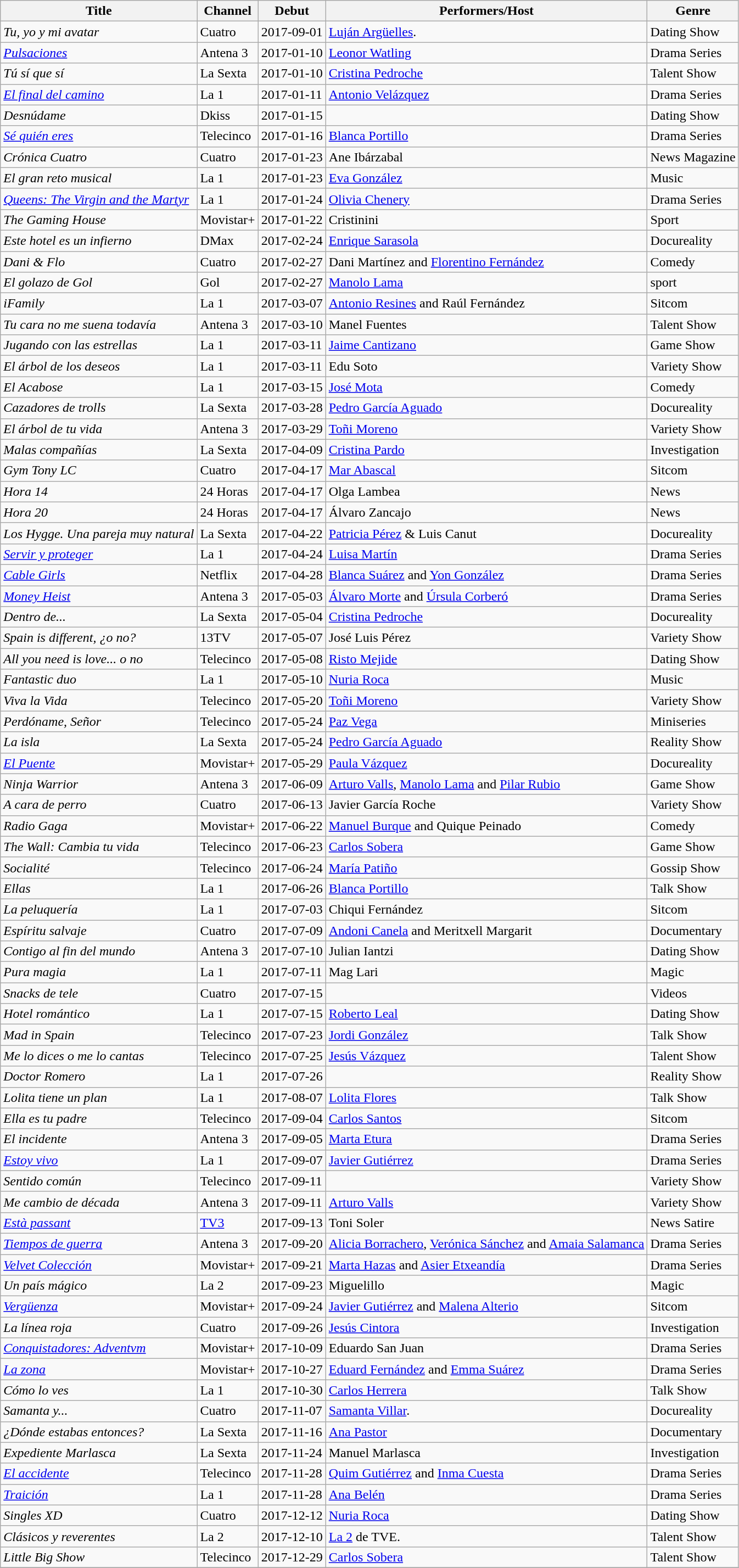<table class="wikitable sortable">
<tr>
<th>Title</th>
<th>Channel</th>
<th>Debut</th>
<th>Performers/Host</th>
<th>Genre</th>
</tr>
<tr>
<td><em> Tu, yo y mi avatar</em></td>
<td>Cuatro</td>
<td>2017-09-01</td>
<td><a href='#'>Luján Argüelles</a>.</td>
<td>Dating Show</td>
</tr>
<tr>
<td><em><a href='#'>Pulsaciones</a></em></td>
<td>Antena 3</td>
<td>2017-01-10</td>
<td><a href='#'>Leonor Watling</a></td>
<td>Drama Series</td>
</tr>
<tr>
<td><em>Tú sí que sí</em></td>
<td>La Sexta</td>
<td>2017-01-10</td>
<td><a href='#'>Cristina Pedroche</a></td>
<td>Talent Show</td>
</tr>
<tr>
<td><em> <a href='#'>El final del camino</a></em></td>
<td>La 1</td>
<td>2017-01-11</td>
<td><a href='#'>Antonio Velázquez</a></td>
<td>Drama Series</td>
</tr>
<tr>
<td><em> Desnúdame</em></td>
<td>Dkiss</td>
<td>2017-01-15</td>
<td></td>
<td>Dating Show</td>
</tr>
<tr>
<td><em><a href='#'>Sé quién eres</a></em></td>
<td>Telecinco</td>
<td>2017-01-16</td>
<td><a href='#'>Blanca Portillo</a></td>
<td>Drama Series</td>
</tr>
<tr>
<td><em>Crónica Cuatro</em></td>
<td>Cuatro</td>
<td>2017-01-23</td>
<td>Ane Ibárzabal</td>
<td>News Magazine</td>
</tr>
<tr>
<td><em>El gran reto musical</em></td>
<td>La 1</td>
<td>2017-01-23</td>
<td><a href='#'>Eva González</a></td>
<td>Music</td>
</tr>
<tr>
<td><em> <a href='#'>Queens: The Virgin and the Martyr</a></em></td>
<td>La 1</td>
<td>2017-01-24</td>
<td><a href='#'>Olivia Chenery</a></td>
<td>Drama Series</td>
</tr>
<tr>
<td><em>The Gaming House </em></td>
<td>Movistar+</td>
<td>2017-01-22</td>
<td>Cristinini</td>
<td>Sport</td>
</tr>
<tr>
<td><em> Este hotel es un infierno</em></td>
<td>DMax</td>
<td>2017-02-24</td>
<td><a href='#'>Enrique Sarasola</a></td>
<td>Docureality</td>
</tr>
<tr>
<td><em>Dani & Flo</em></td>
<td>Cuatro</td>
<td>2017-02-27</td>
<td>Dani Martínez and  <a href='#'>Florentino Fernández</a></td>
<td>Comedy</td>
</tr>
<tr>
<td><em> El golazo de Gol</em></td>
<td>Gol</td>
<td>2017-02-27</td>
<td><a href='#'>Manolo Lama</a></td>
<td>sport</td>
</tr>
<tr>
<td><em> iFamily</em></td>
<td>La 1</td>
<td>2017-03-07</td>
<td><a href='#'>Antonio Resines</a> and Raúl Fernández</td>
<td>Sitcom</td>
</tr>
<tr>
<td><em>Tu cara no me suena todavía</em></td>
<td>Antena 3</td>
<td>2017-03-10</td>
<td>Manel Fuentes</td>
<td>Talent Show</td>
</tr>
<tr>
<td><em>Jugando con las estrellas</em></td>
<td>La 1</td>
<td>2017-03-11</td>
<td><a href='#'>Jaime Cantizano</a></td>
<td>Game Show</td>
</tr>
<tr>
<td><em>El árbol de los deseos</em></td>
<td>La 1</td>
<td>2017-03-11</td>
<td>Edu Soto</td>
<td>Variety Show</td>
</tr>
<tr>
<td><em> El Acabose</em></td>
<td>La 1</td>
<td>2017-03-15</td>
<td><a href='#'>José Mota</a></td>
<td>Comedy</td>
</tr>
<tr>
<td><em> Cazadores de trolls</em></td>
<td>La Sexta</td>
<td>2017-03-28</td>
<td><a href='#'>Pedro García Aguado</a></td>
<td>Docureality</td>
</tr>
<tr>
<td><em> El árbol de tu vida</em></td>
<td>Antena 3</td>
<td>2017-03-29</td>
<td><a href='#'>Toñi Moreno</a></td>
<td>Variety Show</td>
</tr>
<tr>
<td><em>Malas compañías</em></td>
<td>La Sexta</td>
<td>2017-04-09</td>
<td><a href='#'>Cristina Pardo</a></td>
<td>Investigation</td>
</tr>
<tr>
<td><em> Gym Tony LC</em></td>
<td>Cuatro</td>
<td>2017-04-17</td>
<td><a href='#'>Mar Abascal</a></td>
<td>Sitcom</td>
</tr>
<tr>
<td><em> Hora 14</em></td>
<td>24 Horas</td>
<td>2017-04-17</td>
<td>Olga Lambea</td>
<td>News</td>
</tr>
<tr>
<td><em>Hora 20</em></td>
<td>24 Horas</td>
<td>2017-04-17</td>
<td>Álvaro Zancajo</td>
<td>News</td>
</tr>
<tr>
<td><em>Los Hygge. Una pareja muy natural</em> </td>
<td>La Sexta</td>
<td>2017-04-22</td>
<td><a href='#'>Patricia Pérez</a> & Luis Canut</td>
<td>Docureality</td>
</tr>
<tr>
<td><em> <a href='#'>Servir y proteger</a></em></td>
<td>La 1</td>
<td>2017-04-24</td>
<td><a href='#'>Luisa Martín</a></td>
<td>Drama Series</td>
</tr>
<tr>
<td><em> <a href='#'>Cable Girls</a></em></td>
<td>Netflix</td>
<td>2017-04-28</td>
<td><a href='#'>Blanca Suárez</a> and  <a href='#'>Yon González</a></td>
<td>Drama Series</td>
</tr>
<tr>
<td><em>  <a href='#'>Money Heist</a></em></td>
<td>Antena 3</td>
<td>2017-05-03</td>
<td><a href='#'>Álvaro Morte</a> and <a href='#'>Úrsula Corberó</a></td>
<td>Drama Series</td>
</tr>
<tr>
<td><em>Dentro de...</em></td>
<td>La Sexta</td>
<td>2017-05-04</td>
<td><a href='#'>Cristina Pedroche</a></td>
<td>Docureality</td>
</tr>
<tr>
<td><em>Spain is different, ¿o no?</em></td>
<td>13TV</td>
<td>2017-05-07</td>
<td>José Luis Pérez</td>
<td>Variety Show</td>
</tr>
<tr>
<td><em>All you need is love... o no</em></td>
<td>Telecinco</td>
<td>2017-05-08</td>
<td><a href='#'>Risto Mejide</a></td>
<td>Dating Show</td>
</tr>
<tr>
<td><em>Fantastic duo</em></td>
<td>La 1</td>
<td>2017-05-10</td>
<td><a href='#'>Nuria Roca</a></td>
<td>Music</td>
</tr>
<tr>
<td><em>Viva la Vida</em></td>
<td>Telecinco</td>
<td>2017-05-20</td>
<td><a href='#'>Toñi Moreno</a></td>
<td>Variety Show</td>
</tr>
<tr>
<td><em> Perdóname, Señor</em></td>
<td>Telecinco</td>
<td>2017-05-24</td>
<td><a href='#'>Paz Vega</a></td>
<td>Miniseries</td>
</tr>
<tr>
<td><em>La isla</em></td>
<td>La Sexta</td>
<td>2017-05-24</td>
<td><a href='#'>Pedro García Aguado</a></td>
<td>Reality Show</td>
</tr>
<tr>
<td><em> <a href='#'>El Puente</a></em></td>
<td>Movistar+</td>
<td>2017-05-29</td>
<td><a href='#'>Paula Vázquez</a></td>
<td>Docureality</td>
</tr>
<tr>
<td><em>Ninja Warrior</em></td>
<td>Antena 3</td>
<td>2017-06-09</td>
<td><a href='#'>Arturo Valls</a>,  <a href='#'>Manolo Lama</a> and  <a href='#'>Pilar Rubio</a></td>
<td>Game Show</td>
</tr>
<tr>
<td><em>A cara de perro</em></td>
<td>Cuatro</td>
<td>2017-06-13</td>
<td>Javier García Roche</td>
<td>Variety Show</td>
</tr>
<tr>
<td><em>Radio Gaga</em></td>
<td>Movistar+</td>
<td>2017-06-22</td>
<td><a href='#'>Manuel Burque</a> and Quique Peinado</td>
<td>Comedy</td>
</tr>
<tr>
<td><em>The Wall: Cambia tu vida</em></td>
<td>Telecinco</td>
<td>2017-06-23</td>
<td><a href='#'>Carlos Sobera</a></td>
<td>Game Show</td>
</tr>
<tr>
<td><em>Socialité</em></td>
<td>Telecinco</td>
<td>2017-06-24</td>
<td><a href='#'>María Patiño</a></td>
<td>Gossip Show</td>
</tr>
<tr>
<td><em> Ellas</em></td>
<td>La 1</td>
<td>2017-06-26</td>
<td><a href='#'>Blanca Portillo</a></td>
<td>Talk Show</td>
</tr>
<tr>
<td><em> La peluquería</em></td>
<td>La 1</td>
<td>2017-07-03</td>
<td>Chiqui Fernández</td>
<td>Sitcom</td>
</tr>
<tr>
<td><em>Espíritu salvaje</em></td>
<td>Cuatro</td>
<td>2017-07-09</td>
<td><a href='#'>Andoni Canela</a> and Meritxell Margarit</td>
<td>Documentary</td>
</tr>
<tr>
<td><em>Contigo al fin del mundo</em></td>
<td>Antena 3</td>
<td>2017-07-10</td>
<td>Julian Iantzi</td>
<td>Dating Show</td>
</tr>
<tr>
<td><em>Pura magia</em></td>
<td>La 1</td>
<td>2017-07-11</td>
<td>Mag Lari</td>
<td>Magic</td>
</tr>
<tr>
<td><em>Snacks de tele</em></td>
<td>Cuatro</td>
<td>2017-07-15</td>
<td></td>
<td>Videos</td>
</tr>
<tr>
<td><em>Hotel romántico</em></td>
<td>La 1</td>
<td>2017-07-15</td>
<td><a href='#'>Roberto Leal</a></td>
<td>Dating Show</td>
</tr>
<tr>
<td><em>Mad in Spain</em></td>
<td>Telecinco</td>
<td>2017-07-23</td>
<td><a href='#'>Jordi González</a></td>
<td>Talk Show</td>
</tr>
<tr>
<td><em>Me lo dices o me lo cantas</em></td>
<td>Telecinco</td>
<td>2017-07-25</td>
<td><a href='#'>Jesús Vázquez</a></td>
<td>Talent Show</td>
</tr>
<tr>
<td><em> Doctor Romero</em></td>
<td>La 1</td>
<td>2017-07-26</td>
<td></td>
<td>Reality Show</td>
</tr>
<tr>
<td><em>Lolita tiene un plan</em></td>
<td>La 1</td>
<td>2017-08-07</td>
<td><a href='#'>Lolita Flores</a></td>
<td>Talk Show</td>
</tr>
<tr>
<td><em>Ella es tu padre</em></td>
<td>Telecinco</td>
<td>2017-09-04</td>
<td><a href='#'>Carlos Santos</a></td>
<td>Sitcom</td>
</tr>
<tr>
<td><em>El incidente</em></td>
<td>Antena 3</td>
<td>2017-09-05</td>
<td><a href='#'>Marta Etura</a></td>
<td>Drama Series</td>
</tr>
<tr>
<td><em> <a href='#'>Estoy vivo</a></em></td>
<td>La 1</td>
<td>2017-09-07</td>
<td><a href='#'>Javier Gutiérrez</a></td>
<td>Drama Series</td>
</tr>
<tr>
<td><em> Sentido común</em></td>
<td>Telecinco</td>
<td>2017-09-11</td>
<td></td>
<td>Variety Show</td>
</tr>
<tr>
<td><em> Me cambio de década</em></td>
<td>Antena 3</td>
<td>2017-09-11</td>
<td><a href='#'>Arturo Valls</a></td>
<td>Variety Show</td>
</tr>
<tr>
<td><em><a href='#'>Està passant</a></em></td>
<td><a href='#'>TV3</a></td>
<td>2017-09-13</td>
<td>Toni Soler</td>
<td>News Satire</td>
</tr>
<tr>
<td><em> <a href='#'>Tiempos de guerra</a></em></td>
<td>Antena 3</td>
<td>2017-09-20</td>
<td><a href='#'>Alicia Borrachero</a>, <a href='#'>Verónica Sánchez</a> and <a href='#'>Amaia Salamanca</a></td>
<td>Drama Series</td>
</tr>
<tr>
<td><em><a href='#'>Velvet Colección</a></em></td>
<td>Movistar+</td>
<td>2017-09-21</td>
<td><a href='#'>Marta Hazas</a> and <a href='#'>Asier Etxeandía</a></td>
<td>Drama Series</td>
</tr>
<tr>
<td><em>Un país mágico</em></td>
<td>La 2</td>
<td>2017-09-23</td>
<td>Miguelillo</td>
<td>Magic</td>
</tr>
<tr>
<td><em><a href='#'>Vergüenza</a></em></td>
<td>Movistar+</td>
<td>2017-09-24</td>
<td><a href='#'>Javier Gutiérrez</a> and <a href='#'>Malena Alterio</a></td>
<td>Sitcom</td>
</tr>
<tr>
<td><em>La línea roja</em></td>
<td>Cuatro</td>
<td>2017-09-26</td>
<td><a href='#'>Jesús Cintora</a></td>
<td>Investigation</td>
</tr>
<tr>
<td><em><a href='#'>Conquistadores: Adventvm</a></em></td>
<td>Movistar+</td>
<td>2017-10-09</td>
<td>Eduardo San Juan</td>
<td>Drama Series</td>
</tr>
<tr>
<td><em><a href='#'>La zona</a></em></td>
<td>Movistar+</td>
<td>2017-10-27</td>
<td><a href='#'>Eduard Fernández</a> and <a href='#'>Emma Suárez</a></td>
<td>Drama Series</td>
</tr>
<tr>
<td><em> Cómo lo ves</em></td>
<td>La 1</td>
<td>2017-10-30</td>
<td><a href='#'>Carlos Herrera</a></td>
<td>Talk Show</td>
</tr>
<tr>
<td><em> Samanta y...</em></td>
<td>Cuatro</td>
<td>2017-11-07</td>
<td><a href='#'>Samanta Villar</a>.</td>
<td>Docureality</td>
</tr>
<tr>
<td><em>¿Dónde estabas entonces?</em></td>
<td>La Sexta</td>
<td>2017-11-16</td>
<td><a href='#'>Ana Pastor</a></td>
<td>Documentary</td>
</tr>
<tr>
<td><em>Expediente Marlasca</em></td>
<td>La Sexta</td>
<td>2017-11-24</td>
<td>Manuel Marlasca</td>
<td>Investigation</td>
</tr>
<tr>
<td><em> <a href='#'>El accidente</a></em></td>
<td>Telecinco</td>
<td>2017-11-28</td>
<td><a href='#'>Quim Gutiérrez</a> and <a href='#'>Inma Cuesta</a></td>
<td>Drama Series</td>
</tr>
<tr>
<td><em> <a href='#'>Traición</a></em></td>
<td>La 1</td>
<td>2017-11-28</td>
<td><a href='#'>Ana Belén</a></td>
<td>Drama Series</td>
</tr>
<tr>
<td><em>Singles XD</em></td>
<td>Cuatro</td>
<td>2017-12-12</td>
<td><a href='#'>Nuria Roca</a></td>
<td>Dating Show</td>
</tr>
<tr>
<td><em>Clásicos y reverentes</em></td>
<td>La 2</td>
<td>2017-12-10</td>
<td><a href='#'>La 2</a> de TVE.</td>
<td>Talent Show</td>
</tr>
<tr>
<td><em> Little Big Show</em></td>
<td>Telecinco</td>
<td>2017-12-29</td>
<td><a href='#'>Carlos Sobera</a></td>
<td>Talent Show</td>
</tr>
<tr>
</tr>
</table>
